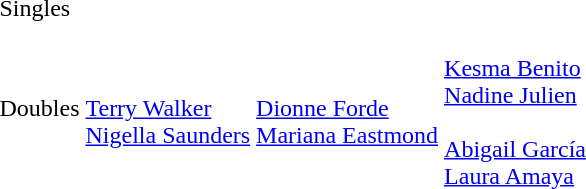<table>
<tr>
<td>Singles</td>
<td></td>
<td></td>
<td><br></td>
</tr>
<tr>
<td>Doubles</td>
<td><br><a href='#'>Terry Walker</a><br><a href='#'>Nigella Saunders</a></td>
<td><br><a href='#'>Dionne Forde</a><br><a href='#'>Mariana Eastmond</a></td>
<td><br><a href='#'>Kesma Benito</a><br><a href='#'>Nadine Julien</a><br><br><a href='#'>Abigail García</a><br><a href='#'>Laura Amaya</a></td>
</tr>
</table>
